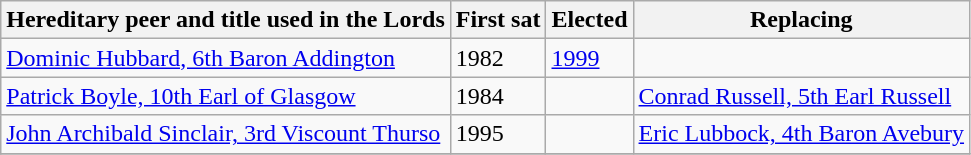<table class="sortable wikitable">
<tr>
<th>Hereditary peer and title used in the Lords</th>
<th>First sat</th>
<th>Elected</th>
<th>Replacing</th>
</tr>
<tr>
<td><a href='#'>Dominic Hubbard, 6th Baron Addington</a></td>
<td>1982</td>
<td><a href='#'>1999</a></td>
<td></td>
</tr>
<tr>
<td><a href='#'>Patrick Boyle, 10th Earl of Glasgow</a><br></td>
<td>1984</td>
<td></td>
<td><a href='#'>Conrad Russell, 5th Earl Russell</a></td>
</tr>
<tr>
<td><a href='#'>John Archibald Sinclair, 3rd Viscount Thurso</a><br></td>
<td>1995</td>
<td></td>
<td><a href='#'>Eric Lubbock, 4th Baron Avebury</a></td>
</tr>
<tr>
</tr>
</table>
